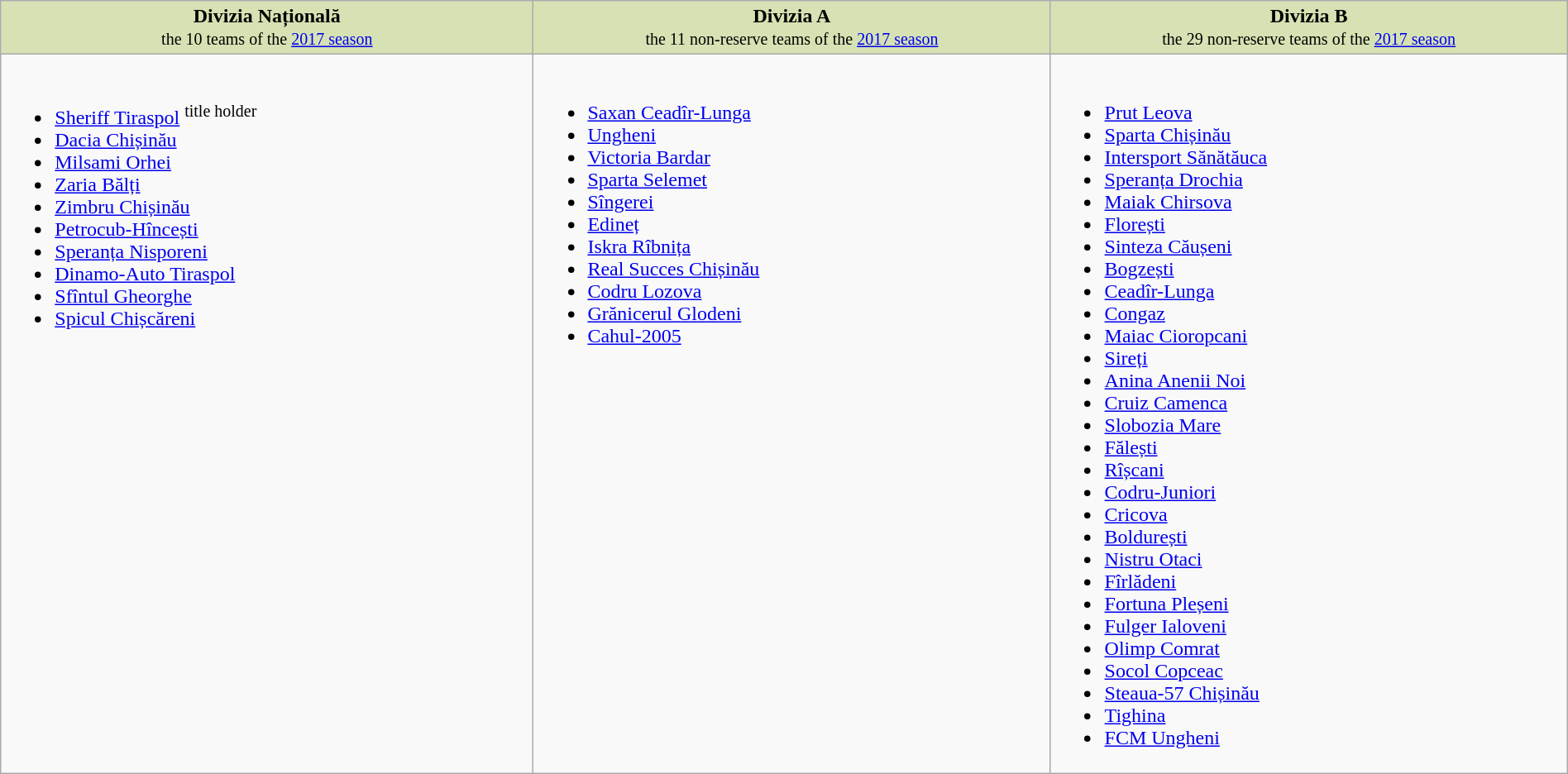<table class="wikitable" style="width:100%">
<tr style="vertical-align:top; background:#d6e2b3; text-align:center;">
<td style="width:34%;"><strong>Divizia Națională</strong><br><small>the 10 teams of the <a href='#'>2017 season</a></small></td>
<td style="width:33%;"><strong>Divizia A</strong><br><small>the 11 non-reserve teams of the <a href='#'>2017 season</a></small></td>
<td style="width:33%;"><strong>Divizia B</strong><br><small>the 29 non-reserve teams of the <a href='#'>2017 season</a></small></td>
</tr>
<tr valign="top">
<td><br><ul><li><a href='#'>Sheriff Tiraspol</a> <sup>title holder</sup></li><li><a href='#'>Dacia Chișinău</a></li><li><a href='#'>Milsami Orhei</a></li><li><a href='#'>Zaria Bălți</a></li><li><a href='#'>Zimbru Chișinău</a></li><li><a href='#'>Petrocub-Hîncești</a></li><li><a href='#'>Speranța Nisporeni</a></li><li><a href='#'>Dinamo-Auto Tiraspol</a></li><li><a href='#'>Sfîntul Gheorghe</a></li><li><a href='#'>Spicul Chișcăreni</a></li></ul></td>
<td><br><ul><li><a href='#'>Saxan Ceadîr-Lunga</a></li><li><a href='#'>Ungheni</a></li><li><a href='#'>Victoria Bardar</a></li><li><a href='#'>Sparta Selemet</a></li><li><a href='#'>Sîngerei</a></li><li><a href='#'>Edineț</a></li><li><a href='#'>Iskra Rîbnița</a></li><li><a href='#'>Real Succes Chișinău</a></li><li><a href='#'>Codru Lozova</a></li><li><a href='#'>Grănicerul Glodeni</a></li><li><a href='#'>Cahul-2005</a></li></ul></td>
<td><br><ul><li><a href='#'>Prut Leova</a></li><li><a href='#'>Sparta Chișinău</a></li><li><a href='#'>Intersport Sănătăuca</a></li><li><a href='#'>Speranța Drochia</a></li><li><a href='#'>Maiak Chirsova</a></li><li><a href='#'>Florești</a></li><li><a href='#'>Sinteza Căușeni</a></li><li><a href='#'>Bogzești</a></li><li><a href='#'>Ceadîr-Lunga</a></li><li><a href='#'>Congaz</a></li><li><a href='#'>Maiac Cioropcani</a></li><li><a href='#'>Sireți</a></li><li><a href='#'>Anina Anenii Noi</a></li><li><a href='#'>Cruiz Camenca</a></li><li><a href='#'>Slobozia Mare</a></li><li><a href='#'>Fălești</a></li><li><a href='#'>Rîșcani</a></li><li><a href='#'>Codru-Juniori</a></li><li><a href='#'>Cricova</a></li><li><a href='#'>Boldurești</a></li><li><a href='#'>Nistru Otaci</a></li><li><a href='#'>Fîrlădeni</a></li><li><a href='#'>Fortuna Pleșeni</a></li><li><a href='#'>Fulger Ialoveni</a></li><li><a href='#'>Olimp Comrat</a></li><li><a href='#'>Socol Copceac</a></li><li><a href='#'>Steaua-57 Chișinău</a></li><li><a href='#'>Tighina</a></li><li><a href='#'>FCM Ungheni</a></li></ul></td>
</tr>
</table>
